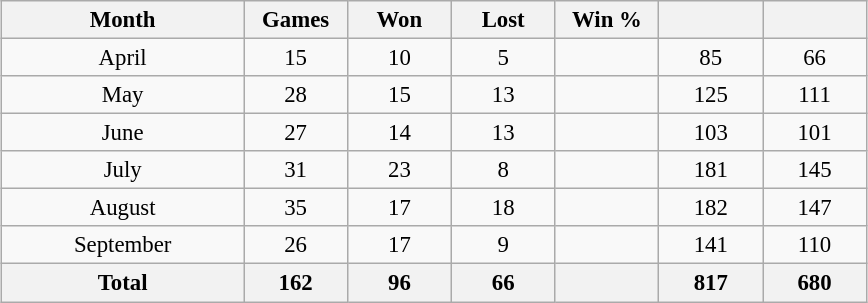<table class="wikitable" style="margin:1em auto; font-size:95%; text-align:center; width:38em;">
<tr>
<th width="28%">Month</th>
<th width="12%">Games</th>
<th width="12%">Won</th>
<th width="12%">Lost</th>
<th width="12%">Win %</th>
<th width="12%"></th>
<th width="12%"></th>
</tr>
<tr>
<td>April</td>
<td>15</td>
<td>10</td>
<td>5</td>
<td></td>
<td>85</td>
<td>66</td>
</tr>
<tr>
<td>May</td>
<td>28</td>
<td>15</td>
<td>13</td>
<td></td>
<td>125</td>
<td>111</td>
</tr>
<tr>
<td>June</td>
<td>27</td>
<td>14</td>
<td>13</td>
<td></td>
<td>103</td>
<td>101</td>
</tr>
<tr>
<td>July</td>
<td>31</td>
<td>23</td>
<td>8</td>
<td></td>
<td>181</td>
<td>145</td>
</tr>
<tr>
<td>August</td>
<td>35</td>
<td>17</td>
<td>18</td>
<td></td>
<td>182</td>
<td>147</td>
</tr>
<tr>
<td>September</td>
<td>26</td>
<td>17</td>
<td>9</td>
<td></td>
<td>141</td>
<td>110</td>
</tr>
<tr>
<th>Total</th>
<th>162</th>
<th>96</th>
<th>66</th>
<th></th>
<th>817</th>
<th>680</th>
</tr>
</table>
